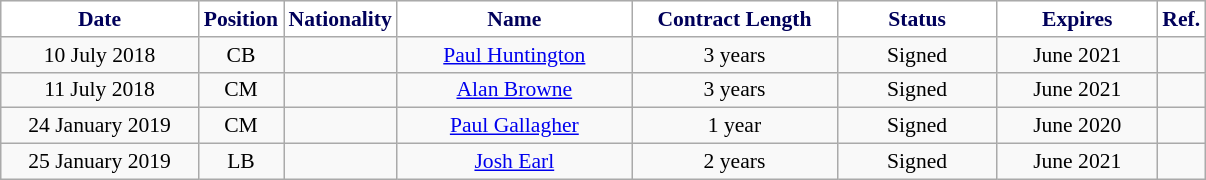<table class="wikitable"  style="text-align:center; font-size:90%; ">
<tr>
<th style="background:#fff; color:#00005a; width:125px;">Date</th>
<th style="background:#fff; color:#00005a; width:50px;">Position</th>
<th style="background:#fff; color:#00005a; width:50px;">Nationality</th>
<th style="background:#fff; color:#00005a; width:150px;">Name</th>
<th style="background:#fff; color:#00005a; width:130px;">Contract Length</th>
<th style="background:#fff; color:#00005a; width:100px;">Status</th>
<th style="background:#fff; color:#00005a; width:100px;">Expires</th>
<th style="background:#fff; color:#00005a; width:25px;">Ref.</th>
</tr>
<tr>
<td>10 July 2018</td>
<td>CB</td>
<td></td>
<td><a href='#'>Paul Huntington</a></td>
<td>3 years</td>
<td>Signed</td>
<td>June 2021</td>
<td></td>
</tr>
<tr>
<td>11 July 2018</td>
<td>CM</td>
<td></td>
<td><a href='#'>Alan Browne</a></td>
<td>3 years</td>
<td>Signed</td>
<td>June 2021</td>
<td></td>
</tr>
<tr>
<td>24 January 2019</td>
<td>CM</td>
<td></td>
<td><a href='#'>Paul Gallagher</a></td>
<td>1 year</td>
<td>Signed</td>
<td>June 2020</td>
<td></td>
</tr>
<tr>
<td>25 January 2019</td>
<td>LB</td>
<td></td>
<td><a href='#'>Josh Earl</a></td>
<td>2 years</td>
<td>Signed</td>
<td>June 2021</td>
<td></td>
</tr>
</table>
